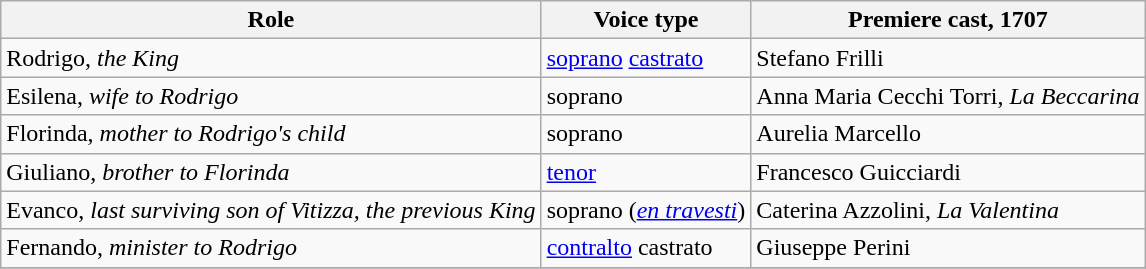<table class="wikitable">
<tr>
<th>Role</th>
<th>Voice type</th>
<th>Premiere cast, 1707 <br></th>
</tr>
<tr>
<td>Rodrigo, <em>the King</em></td>
<td><a href='#'>soprano</a> <a href='#'>castrato</a></td>
<td>Stefano Frilli</td>
</tr>
<tr>
<td>Esilena, <em>wife to Rodrigo</em></td>
<td>soprano</td>
<td>Anna Maria Cecchi Torri, <em>La Beccarina</em></td>
</tr>
<tr>
<td>Florinda, <em>mother to Rodrigo's child</em></td>
<td>soprano</td>
<td>Aurelia Marcello</td>
</tr>
<tr>
<td>Giuliano, <em>brother to Florinda</em></td>
<td><a href='#'>tenor</a></td>
<td>Francesco Guicciardi</td>
</tr>
<tr>
<td>Evanco, <em>last surviving son of Vitizza, the previous King</em></td>
<td>soprano (<em><a href='#'>en travesti</a></em>)</td>
<td>Caterina Azzolini, <em>La Valentina</em></td>
</tr>
<tr>
<td>Fernando, <em>minister to Rodrigo</em></td>
<td><a href='#'>contralto</a> castrato</td>
<td>Giuseppe Perini</td>
</tr>
<tr>
</tr>
</table>
